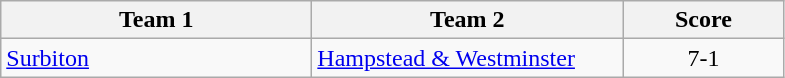<table class="wikitable" style="font-size: 100%">
<tr>
<th width=200>Team 1</th>
<th width=200>Team 2</th>
<th width=100>Score</th>
</tr>
<tr>
<td><a href='#'>Surbiton</a></td>
<td><a href='#'>Hampstead & Westminster</a></td>
<td align=center>7-1</td>
</tr>
</table>
